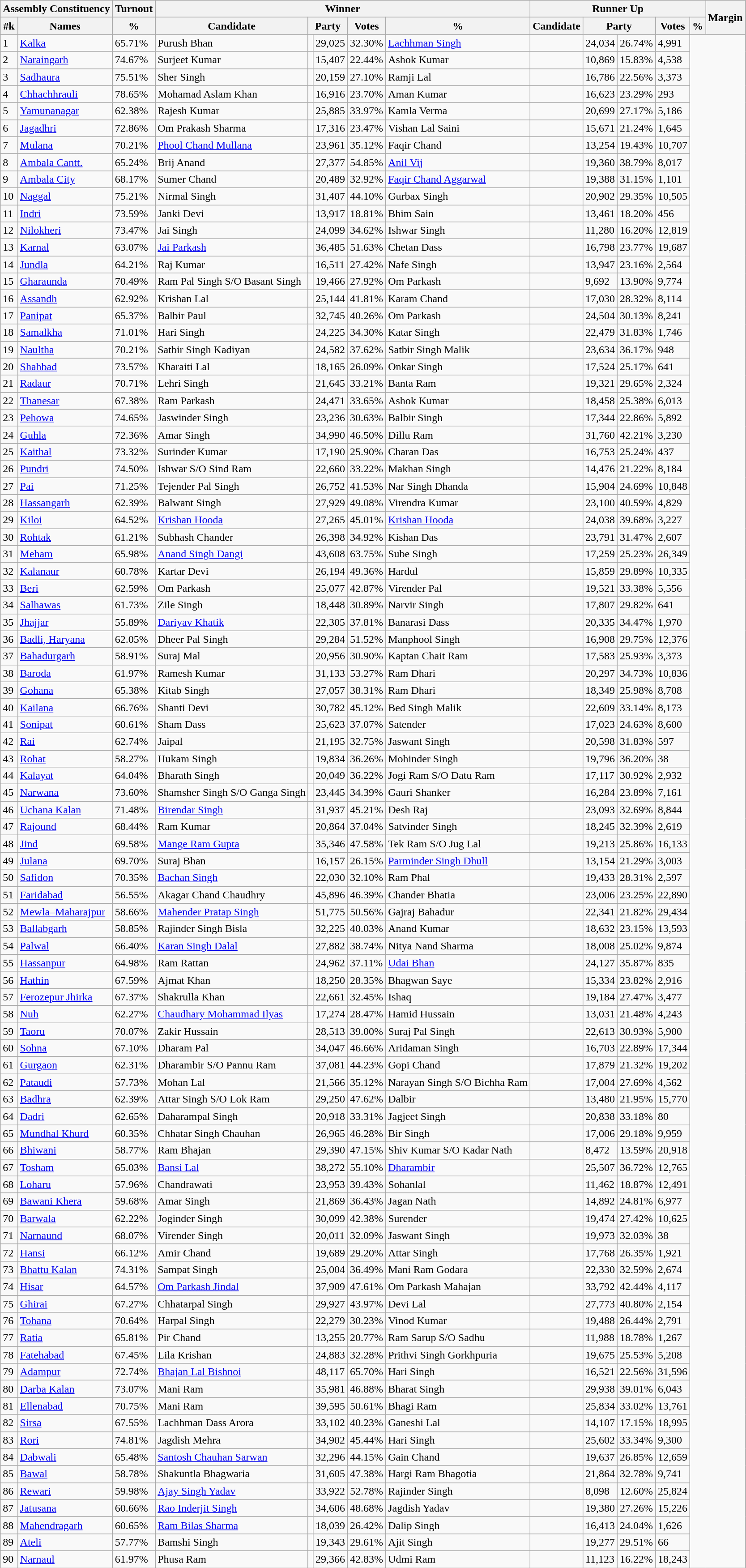<table class="wikitable sortable">
<tr>
<th colspan="2">Assembly Constituency</th>
<th>Turnout</th>
<th colspan="5">Winner</th>
<th colspan="5">Runner Up</th>
<th rowspan="2" data-sort-type=number>Margin</th>
</tr>
<tr>
<th>#k</th>
<th>Names</th>
<th>%</th>
<th>Candidate</th>
<th colspan="2">Party</th>
<th data-sort-type=number>Votes</th>
<th>%</th>
<th>Candidate</th>
<th colspan="2">Party</th>
<th data-sort-type=number>Votes</th>
<th>%</th>
</tr>
<tr>
<td>1</td>
<td><a href='#'>Kalka</a></td>
<td>65.71%</td>
<td>Purush Bhan</td>
<td></td>
<td>29,025</td>
<td>32.30%</td>
<td><a href='#'>Lachhman Singh</a></td>
<td></td>
<td>24,034</td>
<td>26.74%</td>
<td>4,991</td>
</tr>
<tr>
<td>2</td>
<td><a href='#'>Naraingarh</a></td>
<td>74.67%</td>
<td>Surjeet Kumar</td>
<td></td>
<td>15,407</td>
<td>22.44%</td>
<td>Ashok Kumar</td>
<td></td>
<td>10,869</td>
<td>15.83%</td>
<td>4,538</td>
</tr>
<tr>
<td>3</td>
<td><a href='#'>Sadhaura</a></td>
<td>75.51%</td>
<td>Sher Singh</td>
<td></td>
<td>20,159</td>
<td>27.10%</td>
<td>Ramji Lal</td>
<td></td>
<td>16,786</td>
<td>22.56%</td>
<td>3,373</td>
</tr>
<tr>
<td>4</td>
<td><a href='#'>Chhachhrauli</a></td>
<td>78.65%</td>
<td>Mohamad Aslam Khan</td>
<td></td>
<td>16,916</td>
<td>23.70%</td>
<td>Aman Kumar</td>
<td></td>
<td>16,623</td>
<td>23.29%</td>
<td>293</td>
</tr>
<tr>
<td>5</td>
<td><a href='#'>Yamunanagar</a></td>
<td>62.38%</td>
<td>Rajesh Kumar</td>
<td></td>
<td>25,885</td>
<td>33.97%</td>
<td>Kamla Verma</td>
<td></td>
<td>20,699</td>
<td>27.17%</td>
<td>5,186</td>
</tr>
<tr>
<td>6</td>
<td><a href='#'>Jagadhri</a></td>
<td>72.86%</td>
<td>Om Prakash Sharma</td>
<td></td>
<td>17,316</td>
<td>23.47%</td>
<td>Vishan Lal Saini</td>
<td></td>
<td>15,671</td>
<td>21.24%</td>
<td>1,645</td>
</tr>
<tr>
<td>7</td>
<td><a href='#'>Mulana</a></td>
<td>70.21%</td>
<td><a href='#'>Phool Chand Mullana</a></td>
<td></td>
<td>23,961</td>
<td>35.12%</td>
<td>Faqir Chand</td>
<td></td>
<td>13,254</td>
<td>19.43%</td>
<td>10,707</td>
</tr>
<tr>
<td>8</td>
<td><a href='#'>Ambala Cantt.</a></td>
<td>65.24%</td>
<td>Brij Anand</td>
<td></td>
<td>27,377</td>
<td>54.85%</td>
<td><a href='#'>Anil Vij</a></td>
<td></td>
<td>19,360</td>
<td>38.79%</td>
<td>8,017</td>
</tr>
<tr>
<td>9</td>
<td><a href='#'>Ambala City</a></td>
<td>68.17%</td>
<td>Sumer Chand</td>
<td></td>
<td>20,489</td>
<td>32.92%</td>
<td><a href='#'>Faqir Chand Aggarwal</a></td>
<td></td>
<td>19,388</td>
<td>31.15%</td>
<td>1,101</td>
</tr>
<tr>
<td>10</td>
<td><a href='#'>Naggal</a></td>
<td>75.21%</td>
<td>Nirmal Singh</td>
<td></td>
<td>31,407</td>
<td>44.10%</td>
<td>Gurbax Singh</td>
<td></td>
<td>20,902</td>
<td>29.35%</td>
<td>10,505</td>
</tr>
<tr>
<td>11</td>
<td><a href='#'>Indri</a></td>
<td>73.59%</td>
<td>Janki Devi</td>
<td></td>
<td>13,917</td>
<td>18.81%</td>
<td>Bhim Sain</td>
<td></td>
<td>13,461</td>
<td>18.20%</td>
<td>456</td>
</tr>
<tr>
<td>12</td>
<td><a href='#'>Nilokheri</a></td>
<td>73.47%</td>
<td>Jai Singh</td>
<td></td>
<td>24,099</td>
<td>34.62%</td>
<td>Ishwar Singh</td>
<td></td>
<td>11,280</td>
<td>16.20%</td>
<td>12,819</td>
</tr>
<tr>
<td>13</td>
<td><a href='#'>Karnal</a></td>
<td>63.07%</td>
<td><a href='#'>Jai Parkash</a></td>
<td></td>
<td>36,485</td>
<td>51.63%</td>
<td>Chetan Dass</td>
<td></td>
<td>16,798</td>
<td>23.77%</td>
<td>19,687</td>
</tr>
<tr>
<td>14</td>
<td><a href='#'>Jundla</a></td>
<td>64.21%</td>
<td>Raj Kumar</td>
<td></td>
<td>16,511</td>
<td>27.42%</td>
<td>Nafe Singh</td>
<td></td>
<td>13,947</td>
<td>23.16%</td>
<td>2,564</td>
</tr>
<tr>
<td>15</td>
<td><a href='#'>Gharaunda</a></td>
<td>70.49%</td>
<td>Ram Pal Singh S/O Basant Singh</td>
<td></td>
<td>19,466</td>
<td>27.92%</td>
<td>Om Parkash</td>
<td></td>
<td>9,692</td>
<td>13.90%</td>
<td>9,774</td>
</tr>
<tr>
<td>16</td>
<td><a href='#'>Assandh</a></td>
<td>62.92%</td>
<td>Krishan Lal</td>
<td></td>
<td>25,144</td>
<td>41.81%</td>
<td>Karam Chand</td>
<td></td>
<td>17,030</td>
<td>28.32%</td>
<td>8,114</td>
</tr>
<tr>
<td>17</td>
<td><a href='#'>Panipat</a></td>
<td>65.37%</td>
<td>Balbir Paul</td>
<td></td>
<td>32,745</td>
<td>40.26%</td>
<td>Om Parkash</td>
<td></td>
<td>24,504</td>
<td>30.13%</td>
<td>8,241</td>
</tr>
<tr>
<td>18</td>
<td><a href='#'>Samalkha</a></td>
<td>71.01%</td>
<td>Hari Singh</td>
<td></td>
<td>24,225</td>
<td>34.30%</td>
<td>Katar Singh</td>
<td></td>
<td>22,479</td>
<td>31.83%</td>
<td>1,746</td>
</tr>
<tr>
<td>19</td>
<td><a href='#'>Naultha</a></td>
<td>70.21%</td>
<td>Satbir Singh Kadiyan</td>
<td></td>
<td>24,582</td>
<td>37.62%</td>
<td>Satbir Singh Malik</td>
<td></td>
<td>23,634</td>
<td>36.17%</td>
<td>948</td>
</tr>
<tr>
<td>20</td>
<td><a href='#'>Shahbad</a></td>
<td>73.57%</td>
<td>Kharaiti Lal</td>
<td></td>
<td>18,165</td>
<td>26.09%</td>
<td>Onkar Singh</td>
<td></td>
<td>17,524</td>
<td>25.17%</td>
<td>641</td>
</tr>
<tr>
<td>21</td>
<td><a href='#'>Radaur</a></td>
<td>70.71%</td>
<td>Lehri Singh</td>
<td></td>
<td>21,645</td>
<td>33.21%</td>
<td>Banta Ram</td>
<td></td>
<td>19,321</td>
<td>29.65%</td>
<td>2,324</td>
</tr>
<tr>
<td>22</td>
<td><a href='#'>Thanesar</a></td>
<td>67.38%</td>
<td>Ram Parkash</td>
<td></td>
<td>24,471</td>
<td>33.65%</td>
<td>Ashok Kumar</td>
<td></td>
<td>18,458</td>
<td>25.38%</td>
<td>6,013</td>
</tr>
<tr>
<td>23</td>
<td><a href='#'>Pehowa</a></td>
<td>74.65%</td>
<td>Jaswinder Singh</td>
<td></td>
<td>23,236</td>
<td>30.63%</td>
<td>Balbir Singh</td>
<td></td>
<td>17,344</td>
<td>22.86%</td>
<td>5,892</td>
</tr>
<tr>
<td>24</td>
<td><a href='#'>Guhla</a></td>
<td>72.36%</td>
<td>Amar Singh</td>
<td></td>
<td>34,990</td>
<td>46.50%</td>
<td>Dillu Ram</td>
<td></td>
<td>31,760</td>
<td>42.21%</td>
<td>3,230</td>
</tr>
<tr>
<td>25</td>
<td><a href='#'>Kaithal</a></td>
<td>73.32%</td>
<td>Surinder Kumar</td>
<td></td>
<td>17,190</td>
<td>25.90%</td>
<td>Charan Das</td>
<td></td>
<td>16,753</td>
<td>25.24%</td>
<td>437</td>
</tr>
<tr>
<td>26</td>
<td><a href='#'>Pundri</a></td>
<td>74.50%</td>
<td>Ishwar S/O Sind Ram</td>
<td></td>
<td>22,660</td>
<td>33.22%</td>
<td>Makhan Singh</td>
<td></td>
<td>14,476</td>
<td>21.22%</td>
<td>8,184</td>
</tr>
<tr>
<td>27</td>
<td><a href='#'>Pai</a></td>
<td>71.25%</td>
<td>Tejender Pal Singh</td>
<td></td>
<td>26,752</td>
<td>41.53%</td>
<td>Nar Singh Dhanda</td>
<td></td>
<td>15,904</td>
<td>24.69%</td>
<td>10,848</td>
</tr>
<tr>
<td>28</td>
<td><a href='#'>Hassangarh</a></td>
<td>62.39%</td>
<td>Balwant Singh</td>
<td></td>
<td>27,929</td>
<td>49.08%</td>
<td>Virendra Kumar</td>
<td></td>
<td>23,100</td>
<td>40.59%</td>
<td>4,829</td>
</tr>
<tr>
<td>29</td>
<td><a href='#'>Kiloi</a></td>
<td>64.52%</td>
<td><a href='#'>Krishan Hooda</a></td>
<td></td>
<td>27,265</td>
<td>45.01%</td>
<td><a href='#'>Krishan Hooda</a></td>
<td></td>
<td>24,038</td>
<td>39.68%</td>
<td>3,227</td>
</tr>
<tr>
<td>30</td>
<td><a href='#'>Rohtak</a></td>
<td>61.21%</td>
<td>Subhash Chander</td>
<td></td>
<td>26,398</td>
<td>34.92%</td>
<td>Kishan Das</td>
<td></td>
<td>23,791</td>
<td>31.47%</td>
<td>2,607</td>
</tr>
<tr>
<td>31</td>
<td><a href='#'>Meham</a></td>
<td>65.98%</td>
<td><a href='#'>Anand Singh Dangi</a></td>
<td></td>
<td>43,608</td>
<td>63.75%</td>
<td>Sube Singh</td>
<td></td>
<td>17,259</td>
<td>25.23%</td>
<td>26,349</td>
</tr>
<tr>
<td>32</td>
<td><a href='#'>Kalanaur</a></td>
<td>60.78%</td>
<td>Kartar Devi</td>
<td></td>
<td>26,194</td>
<td>49.36%</td>
<td>Hardul</td>
<td></td>
<td>15,859</td>
<td>29.89%</td>
<td>10,335</td>
</tr>
<tr>
<td>33</td>
<td><a href='#'>Beri</a></td>
<td>62.59%</td>
<td>Om Parkash</td>
<td></td>
<td>25,077</td>
<td>42.87%</td>
<td>Virender Pal</td>
<td></td>
<td>19,521</td>
<td>33.38%</td>
<td>5,556</td>
</tr>
<tr>
<td>34</td>
<td><a href='#'>Salhawas</a></td>
<td>61.73%</td>
<td>Zile Singh</td>
<td></td>
<td>18,448</td>
<td>30.89%</td>
<td>Narvir Singh</td>
<td></td>
<td>17,807</td>
<td>29.82%</td>
<td>641</td>
</tr>
<tr>
<td>35</td>
<td><a href='#'>Jhajjar</a></td>
<td>55.89%</td>
<td><a href='#'>Dariyav Khatik</a></td>
<td></td>
<td>22,305</td>
<td>37.81%</td>
<td>Banarasi Dass</td>
<td></td>
<td>20,335</td>
<td>34.47%</td>
<td>1,970</td>
</tr>
<tr>
<td>36</td>
<td><a href='#'>Badli, Haryana</a></td>
<td>62.05%</td>
<td>Dheer Pal Singh</td>
<td></td>
<td>29,284</td>
<td>51.52%</td>
<td>Manphool Singh</td>
<td></td>
<td>16,908</td>
<td>29.75%</td>
<td>12,376</td>
</tr>
<tr>
<td>37</td>
<td><a href='#'>Bahadurgarh</a></td>
<td>58.91%</td>
<td>Suraj Mal</td>
<td></td>
<td>20,956</td>
<td>30.90%</td>
<td>Kaptan Chait Ram</td>
<td></td>
<td>17,583</td>
<td>25.93%</td>
<td>3,373</td>
</tr>
<tr>
<td>38</td>
<td><a href='#'>Baroda</a></td>
<td>61.97%</td>
<td>Ramesh Kumar</td>
<td></td>
<td>31,133</td>
<td>53.27%</td>
<td>Ram Dhari</td>
<td></td>
<td>20,297</td>
<td>34.73%</td>
<td>10,836</td>
</tr>
<tr>
<td>39</td>
<td><a href='#'>Gohana</a></td>
<td>65.38%</td>
<td>Kitab Singh</td>
<td></td>
<td>27,057</td>
<td>38.31%</td>
<td>Ram Dhari</td>
<td></td>
<td>18,349</td>
<td>25.98%</td>
<td>8,708</td>
</tr>
<tr>
<td>40</td>
<td><a href='#'>Kailana</a></td>
<td>66.76%</td>
<td>Shanti Devi</td>
<td></td>
<td>30,782</td>
<td>45.12%</td>
<td>Bed Singh Malik</td>
<td></td>
<td>22,609</td>
<td>33.14%</td>
<td>8,173</td>
</tr>
<tr>
<td>41</td>
<td><a href='#'>Sonipat</a></td>
<td>60.61%</td>
<td>Sham Dass</td>
<td></td>
<td>25,623</td>
<td>37.07%</td>
<td>Satender</td>
<td></td>
<td>17,023</td>
<td>24.63%</td>
<td>8,600</td>
</tr>
<tr>
<td>42</td>
<td><a href='#'>Rai</a></td>
<td>62.74%</td>
<td>Jaipal</td>
<td></td>
<td>21,195</td>
<td>32.75%</td>
<td>Jaswant Singh</td>
<td></td>
<td>20,598</td>
<td>31.83%</td>
<td>597</td>
</tr>
<tr>
<td>43</td>
<td><a href='#'>Rohat</a></td>
<td>58.27%</td>
<td>Hukam Singh</td>
<td></td>
<td>19,834</td>
<td>36.26%</td>
<td>Mohinder Singh</td>
<td></td>
<td>19,796</td>
<td>36.20%</td>
<td>38</td>
</tr>
<tr>
<td>44</td>
<td><a href='#'>Kalayat</a></td>
<td>64.04%</td>
<td>Bharath Singh</td>
<td></td>
<td>20,049</td>
<td>36.22%</td>
<td>Jogi Ram S/O Datu Ram</td>
<td></td>
<td>17,117</td>
<td>30.92%</td>
<td>2,932</td>
</tr>
<tr>
<td>45</td>
<td><a href='#'>Narwana</a></td>
<td>73.60%</td>
<td>Shamsher Singh S/O Ganga Singh</td>
<td></td>
<td>23,445</td>
<td>34.39%</td>
<td>Gauri Shanker</td>
<td></td>
<td>16,284</td>
<td>23.89%</td>
<td>7,161</td>
</tr>
<tr>
<td>46</td>
<td><a href='#'>Uchana Kalan</a></td>
<td>71.48%</td>
<td><a href='#'>Birendar Singh</a></td>
<td></td>
<td>31,937</td>
<td>45.21%</td>
<td>Desh Raj</td>
<td></td>
<td>23,093</td>
<td>32.69%</td>
<td>8,844</td>
</tr>
<tr>
<td>47</td>
<td><a href='#'>Rajound</a></td>
<td>68.44%</td>
<td>Ram Kumar</td>
<td></td>
<td>20,864</td>
<td>37.04%</td>
<td>Satvinder Singh</td>
<td></td>
<td>18,245</td>
<td>32.39%</td>
<td>2,619</td>
</tr>
<tr>
<td>48</td>
<td><a href='#'>Jind</a></td>
<td>69.58%</td>
<td><a href='#'>Mange Ram Gupta</a></td>
<td></td>
<td>35,346</td>
<td>47.58%</td>
<td>Tek Ram S/O Jug Lal</td>
<td></td>
<td>19,213</td>
<td>25.86%</td>
<td>16,133</td>
</tr>
<tr>
<td>49</td>
<td><a href='#'>Julana</a></td>
<td>69.70%</td>
<td>Suraj Bhan</td>
<td></td>
<td>16,157</td>
<td>26.15%</td>
<td><a href='#'>Parminder Singh Dhull</a></td>
<td></td>
<td>13,154</td>
<td>21.29%</td>
<td>3,003</td>
</tr>
<tr>
<td>50</td>
<td><a href='#'>Safidon</a></td>
<td>70.35%</td>
<td><a href='#'>Bachan Singh</a></td>
<td></td>
<td>22,030</td>
<td>32.10%</td>
<td>Ram Phal</td>
<td></td>
<td>19,433</td>
<td>28.31%</td>
<td>2,597</td>
</tr>
<tr>
<td>51</td>
<td><a href='#'>Faridabad</a></td>
<td>56.55%</td>
<td>Akagar Chand Chaudhry</td>
<td></td>
<td>45,896</td>
<td>46.39%</td>
<td>Chander Bhatia</td>
<td></td>
<td>23,006</td>
<td>23.25%</td>
<td>22,890</td>
</tr>
<tr>
<td>52</td>
<td><a href='#'>Mewla–Maharajpur</a></td>
<td>58.66%</td>
<td><a href='#'>Mahender Pratap Singh</a></td>
<td></td>
<td>51,775</td>
<td>50.56%</td>
<td>Gajraj Bahadur</td>
<td></td>
<td>22,341</td>
<td>21.82%</td>
<td>29,434</td>
</tr>
<tr>
<td>53</td>
<td><a href='#'>Ballabgarh</a></td>
<td>58.85%</td>
<td>Rajinder Singh Bisla</td>
<td></td>
<td>32,225</td>
<td>40.03%</td>
<td>Anand Kumar</td>
<td></td>
<td>18,632</td>
<td>23.15%</td>
<td>13,593</td>
</tr>
<tr>
<td>54</td>
<td><a href='#'>Palwal</a></td>
<td>66.40%</td>
<td><a href='#'>Karan Singh Dalal</a></td>
<td></td>
<td>27,882</td>
<td>38.74%</td>
<td>Nitya Nand Sharma</td>
<td></td>
<td>18,008</td>
<td>25.02%</td>
<td>9,874</td>
</tr>
<tr>
<td>55</td>
<td><a href='#'>Hassanpur</a></td>
<td>64.98%</td>
<td>Ram Rattan</td>
<td></td>
<td>24,962</td>
<td>37.11%</td>
<td><a href='#'>Udai Bhan</a></td>
<td></td>
<td>24,127</td>
<td>35.87%</td>
<td>835</td>
</tr>
<tr>
<td>56</td>
<td><a href='#'>Hathin</a></td>
<td>67.59%</td>
<td>Ajmat Khan</td>
<td></td>
<td>18,250</td>
<td>28.35%</td>
<td>Bhagwan Saye</td>
<td></td>
<td>15,334</td>
<td>23.82%</td>
<td>2,916</td>
</tr>
<tr>
<td>57</td>
<td><a href='#'>Ferozepur Jhirka</a></td>
<td>67.37%</td>
<td>Shakrulla Khan</td>
<td></td>
<td>22,661</td>
<td>32.45%</td>
<td>Ishaq</td>
<td></td>
<td>19,184</td>
<td>27.47%</td>
<td>3,477</td>
</tr>
<tr>
<td>58</td>
<td><a href='#'>Nuh</a></td>
<td>62.27%</td>
<td><a href='#'>Chaudhary Mohammad Ilyas</a></td>
<td></td>
<td>17,274</td>
<td>28.47%</td>
<td>Hamid Hussain</td>
<td></td>
<td>13,031</td>
<td>21.48%</td>
<td>4,243</td>
</tr>
<tr>
<td>59</td>
<td><a href='#'>Taoru</a></td>
<td>70.07%</td>
<td>Zakir Hussain</td>
<td></td>
<td>28,513</td>
<td>39.00%</td>
<td>Suraj Pal Singh</td>
<td></td>
<td>22,613</td>
<td>30.93%</td>
<td>5,900</td>
</tr>
<tr>
<td>60</td>
<td><a href='#'>Sohna</a></td>
<td>67.10%</td>
<td>Dharam Pal</td>
<td></td>
<td>34,047</td>
<td>46.66%</td>
<td>Aridaman Singh</td>
<td></td>
<td>16,703</td>
<td>22.89%</td>
<td>17,344</td>
</tr>
<tr>
<td>61</td>
<td><a href='#'>Gurgaon</a></td>
<td>62.31%</td>
<td>Dharambir S/O Pannu Ram</td>
<td></td>
<td>37,081</td>
<td>44.23%</td>
<td>Gopi Chand</td>
<td></td>
<td>17,879</td>
<td>21.32%</td>
<td>19,202</td>
</tr>
<tr>
<td>62</td>
<td><a href='#'>Pataudi</a></td>
<td>57.73%</td>
<td>Mohan Lal</td>
<td></td>
<td>21,566</td>
<td>35.12%</td>
<td>Narayan Singh S/O Bichha Ram</td>
<td></td>
<td>17,004</td>
<td>27.69%</td>
<td>4,562</td>
</tr>
<tr>
<td>63</td>
<td><a href='#'>Badhra</a></td>
<td>62.39%</td>
<td>Attar Singh S/O Lok Ram</td>
<td></td>
<td>29,250</td>
<td>47.62%</td>
<td>Dalbir</td>
<td></td>
<td>13,480</td>
<td>21.95%</td>
<td>15,770</td>
</tr>
<tr>
<td>64</td>
<td><a href='#'>Dadri</a></td>
<td>62.65%</td>
<td>Daharampal Singh</td>
<td></td>
<td>20,918</td>
<td>33.31%</td>
<td>Jagjeet Singh</td>
<td></td>
<td>20,838</td>
<td>33.18%</td>
<td>80</td>
</tr>
<tr>
<td>65</td>
<td><a href='#'>Mundhal Khurd</a></td>
<td>60.35%</td>
<td>Chhatar Singh Chauhan</td>
<td></td>
<td>26,965</td>
<td>46.28%</td>
<td>Bir Singh</td>
<td></td>
<td>17,006</td>
<td>29.18%</td>
<td>9,959</td>
</tr>
<tr>
<td>66</td>
<td><a href='#'>Bhiwani</a></td>
<td>58.77%</td>
<td>Ram Bhajan</td>
<td></td>
<td>29,390</td>
<td>47.15%</td>
<td>Shiv Kumar S/O Kadar Nath</td>
<td></td>
<td>8,472</td>
<td>13.59%</td>
<td>20,918</td>
</tr>
<tr>
<td>67</td>
<td><a href='#'>Tosham</a></td>
<td>65.03%</td>
<td><a href='#'>Bansi Lal</a></td>
<td></td>
<td>38,272</td>
<td>55.10%</td>
<td><a href='#'>Dharambir</a></td>
<td></td>
<td>25,507</td>
<td>36.72%</td>
<td>12,765</td>
</tr>
<tr>
<td>68</td>
<td><a href='#'>Loharu</a></td>
<td>57.96%</td>
<td>Chandrawati</td>
<td></td>
<td>23,953</td>
<td>39.43%</td>
<td>Sohanlal</td>
<td></td>
<td>11,462</td>
<td>18.87%</td>
<td>12,491</td>
</tr>
<tr>
<td>69</td>
<td><a href='#'>Bawani Khera</a></td>
<td>59.68%</td>
<td>Amar Singh</td>
<td></td>
<td>21,869</td>
<td>36.43%</td>
<td>Jagan Nath</td>
<td></td>
<td>14,892</td>
<td>24.81%</td>
<td>6,977</td>
</tr>
<tr>
<td>70</td>
<td><a href='#'>Barwala</a></td>
<td>62.22%</td>
<td>Joginder Singh</td>
<td></td>
<td>30,099</td>
<td>42.38%</td>
<td>Surender</td>
<td></td>
<td>19,474</td>
<td>27.42%</td>
<td>10,625</td>
</tr>
<tr>
<td>71</td>
<td><a href='#'>Narnaund</a></td>
<td>68.07%</td>
<td>Virender Singh</td>
<td></td>
<td>20,011</td>
<td>32.09%</td>
<td>Jaswant Singh</td>
<td></td>
<td>19,973</td>
<td>32.03%</td>
<td>38</td>
</tr>
<tr>
<td>72</td>
<td><a href='#'>Hansi</a></td>
<td>66.12%</td>
<td>Amir Chand</td>
<td></td>
<td>19,689</td>
<td>29.20%</td>
<td>Attar Singh</td>
<td></td>
<td>17,768</td>
<td>26.35%</td>
<td>1,921</td>
</tr>
<tr>
<td>73</td>
<td><a href='#'>Bhattu Kalan</a></td>
<td>74.31%</td>
<td>Sampat Singh</td>
<td></td>
<td>25,004</td>
<td>36.49%</td>
<td>Mani Ram Godara</td>
<td></td>
<td>22,330</td>
<td>32.59%</td>
<td>2,674</td>
</tr>
<tr>
<td>74</td>
<td><a href='#'>Hisar</a></td>
<td>64.57%</td>
<td><a href='#'>Om Parkash Jindal</a></td>
<td></td>
<td>37,909</td>
<td>47.61%</td>
<td>Om Parkash Mahajan</td>
<td></td>
<td>33,792</td>
<td>42.44%</td>
<td>4,117</td>
</tr>
<tr>
<td>75</td>
<td><a href='#'>Ghirai</a></td>
<td>67.27%</td>
<td>Chhatarpal Singh</td>
<td></td>
<td>29,927</td>
<td>43.97%</td>
<td>Devi Lal</td>
<td></td>
<td>27,773</td>
<td>40.80%</td>
<td>2,154</td>
</tr>
<tr>
<td>76</td>
<td><a href='#'>Tohana</a></td>
<td>70.64%</td>
<td>Harpal Singh</td>
<td></td>
<td>22,279</td>
<td>30.23%</td>
<td>Vinod Kumar</td>
<td></td>
<td>19,488</td>
<td>26.44%</td>
<td>2,791</td>
</tr>
<tr>
<td>77</td>
<td><a href='#'>Ratia</a></td>
<td>65.81%</td>
<td>Pir Chand</td>
<td></td>
<td>13,255</td>
<td>20.77%</td>
<td>Ram Sarup S/O Sadhu</td>
<td></td>
<td>11,988</td>
<td>18.78%</td>
<td>1,267</td>
</tr>
<tr>
<td>78</td>
<td><a href='#'>Fatehabad</a></td>
<td>67.45%</td>
<td>Lila Krishan</td>
<td></td>
<td>24,883</td>
<td>32.28%</td>
<td>Prithvi Singh Gorkhpuria</td>
<td></td>
<td>19,675</td>
<td>25.53%</td>
<td>5,208</td>
</tr>
<tr>
<td>79</td>
<td><a href='#'>Adampur</a></td>
<td>72.74%</td>
<td><a href='#'>Bhajan Lal Bishnoi</a></td>
<td></td>
<td>48,117</td>
<td>65.70%</td>
<td>Hari Singh</td>
<td></td>
<td>16,521</td>
<td>22.56%</td>
<td>31,596</td>
</tr>
<tr>
<td>80</td>
<td><a href='#'>Darba Kalan</a></td>
<td>73.07%</td>
<td>Mani Ram</td>
<td></td>
<td>35,981</td>
<td>46.88%</td>
<td>Bharat Singh</td>
<td></td>
<td>29,938</td>
<td>39.01%</td>
<td>6,043</td>
</tr>
<tr>
<td>81</td>
<td><a href='#'>Ellenabad</a></td>
<td>70.75%</td>
<td>Mani Ram</td>
<td></td>
<td>39,595</td>
<td>50.61%</td>
<td>Bhagi Ram</td>
<td></td>
<td>25,834</td>
<td>33.02%</td>
<td>13,761</td>
</tr>
<tr>
<td>82</td>
<td><a href='#'>Sirsa</a></td>
<td>67.55%</td>
<td>Lachhman Dass Arora</td>
<td></td>
<td>33,102</td>
<td>40.23%</td>
<td>Ganeshi Lal</td>
<td></td>
<td>14,107</td>
<td>17.15%</td>
<td>18,995</td>
</tr>
<tr>
<td>83</td>
<td><a href='#'>Rori</a></td>
<td>74.81%</td>
<td>Jagdish Mehra</td>
<td></td>
<td>34,902</td>
<td>45.44%</td>
<td>Hari Singh</td>
<td></td>
<td>25,602</td>
<td>33.34%</td>
<td>9,300</td>
</tr>
<tr>
<td>84</td>
<td><a href='#'>Dabwali</a></td>
<td>65.48%</td>
<td><a href='#'>Santosh Chauhan Sarwan</a></td>
<td></td>
<td>32,296</td>
<td>44.15%</td>
<td>Gain Chand</td>
<td></td>
<td>19,637</td>
<td>26.85%</td>
<td>12,659</td>
</tr>
<tr>
<td>85</td>
<td><a href='#'>Bawal</a></td>
<td>58.78%</td>
<td>Shakuntla Bhagwaria</td>
<td></td>
<td>31,605</td>
<td>47.38%</td>
<td>Hargi Ram Bhagotia</td>
<td></td>
<td>21,864</td>
<td>32.78%</td>
<td>9,741</td>
</tr>
<tr>
<td>86</td>
<td><a href='#'>Rewari</a></td>
<td>59.98%</td>
<td><a href='#'>Ajay Singh Yadav</a></td>
<td></td>
<td>33,922</td>
<td>52.78%</td>
<td>Rajinder Singh</td>
<td></td>
<td>8,098</td>
<td>12.60%</td>
<td>25,824</td>
</tr>
<tr>
<td>87</td>
<td><a href='#'>Jatusana</a></td>
<td>60.66%</td>
<td><a href='#'>Rao Inderjit Singh</a></td>
<td></td>
<td>34,606</td>
<td>48.68%</td>
<td>Jagdish Yadav</td>
<td></td>
<td>19,380</td>
<td>27.26%</td>
<td>15,226</td>
</tr>
<tr>
<td>88</td>
<td><a href='#'>Mahendragarh</a></td>
<td>60.65%</td>
<td><a href='#'>Ram Bilas Sharma</a></td>
<td></td>
<td>18,039</td>
<td>26.42%</td>
<td>Dalip Singh</td>
<td></td>
<td>16,413</td>
<td>24.04%</td>
<td>1,626</td>
</tr>
<tr>
<td>89</td>
<td><a href='#'>Ateli</a></td>
<td>57.77%</td>
<td>Bamshi Singh</td>
<td></td>
<td>19,343</td>
<td>29.61%</td>
<td>Ajit Singh</td>
<td></td>
<td>19,277</td>
<td>29.51%</td>
<td>66</td>
</tr>
<tr>
<td>90</td>
<td><a href='#'>Narnaul</a></td>
<td>61.97%</td>
<td>Phusa Ram</td>
<td></td>
<td>29,366</td>
<td>42.83%</td>
<td>Udmi Ram</td>
<td></td>
<td>11,123</td>
<td>16.22%</td>
<td>18,243</td>
</tr>
</table>
